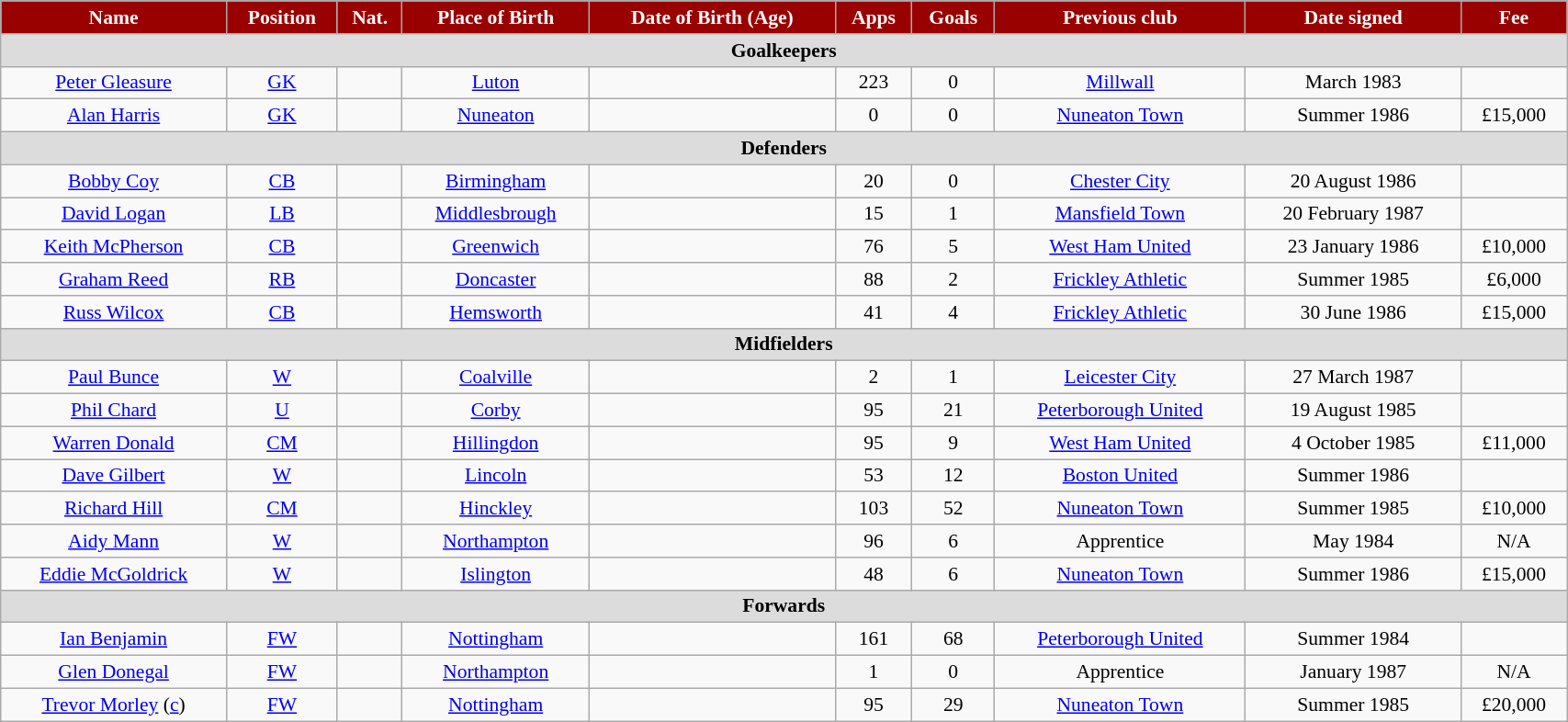<table class="wikitable" style="text-align:center; font-size:90%; width:90%;">
<tr>
<th style="background:#900; color:#FFF; text-align:center;">Name</th>
<th style="background:#900; color:#FFF; text-align:center;">Position</th>
<th style="background:#900; color:#FFF; text-align:center;">Nat.</th>
<th style="background:#900; color:#FFF; text-align:center;">Place of Birth</th>
<th style="background:#900; color:#FFF; text-align:center;">Date of Birth (Age)</th>
<th style="background:#900; color:#FFF; text-align:center;">Apps</th>
<th style="background:#900; color:#FFF; text-align:center;">Goals</th>
<th style="background:#900; color:#FFF; text-align:center;">Previous club</th>
<th style="background:#900; color:#FFF; text-align:center;">Date signed</th>
<th style="background:#900; color:#FFF; text-align:center;">Fee</th>
</tr>
<tr>
<th colspan="12" style="background:#dcdcdc; text-align:center;">Goalkeepers</th>
</tr>
<tr>
<td><a href='#'>Peter Gleasure</a></td>
<td><a href='#'>GK</a></td>
<td></td>
<td><a href='#'>Luton</a></td>
<td></td>
<td>223</td>
<td>0</td>
<td><a href='#'>Millwall</a></td>
<td>March 1983</td>
<td></td>
</tr>
<tr>
<td><a href='#'>Alan Harris</a></td>
<td><a href='#'>GK</a></td>
<td></td>
<td><a href='#'>Nuneaton</a></td>
<td></td>
<td>0</td>
<td>0</td>
<td><a href='#'>Nuneaton Town</a></td>
<td>Summer 1986</td>
<td>£15,000</td>
</tr>
<tr>
<th colspan="12" style="background:#dcdcdc; text-align:center;">Defenders</th>
</tr>
<tr>
<td><a href='#'>Bobby Coy</a></td>
<td><a href='#'>CB</a></td>
<td></td>
<td><a href='#'>Birmingham</a></td>
<td></td>
<td>20</td>
<td>0</td>
<td><a href='#'>Chester City</a></td>
<td>20 August 1986</td>
<td></td>
</tr>
<tr>
<td><a href='#'>David Logan</a></td>
<td><a href='#'>LB</a></td>
<td></td>
<td><a href='#'>Middlesbrough</a></td>
<td></td>
<td>15</td>
<td>1</td>
<td><a href='#'>Mansfield Town</a></td>
<td>20 February 1987</td>
<td></td>
</tr>
<tr>
<td><a href='#'>Keith McPherson</a></td>
<td><a href='#'>CB</a></td>
<td></td>
<td><a href='#'>Greenwich</a></td>
<td></td>
<td>76</td>
<td>5</td>
<td><a href='#'>West Ham United</a></td>
<td>23 January 1986</td>
<td>£10,000</td>
</tr>
<tr>
<td><a href='#'>Graham Reed</a></td>
<td><a href='#'>RB</a></td>
<td></td>
<td><a href='#'>Doncaster</a></td>
<td></td>
<td>88</td>
<td>2</td>
<td><a href='#'>Frickley Athletic</a></td>
<td>Summer 1985</td>
<td>£6,000</td>
</tr>
<tr>
<td><a href='#'>Russ Wilcox</a></td>
<td><a href='#'>CB</a></td>
<td></td>
<td><a href='#'>Hemsworth</a></td>
<td></td>
<td>41</td>
<td>4</td>
<td><a href='#'>Frickley Athletic</a></td>
<td>30 June 1986</td>
<td>£15,000</td>
</tr>
<tr>
<th colspan="12" style="background:#dcdcdc; text-align:center;">Midfielders</th>
</tr>
<tr>
<td><a href='#'>Paul Bunce</a></td>
<td><a href='#'>W</a></td>
<td></td>
<td><a href='#'>Coalville</a></td>
<td></td>
<td>2</td>
<td>1</td>
<td><a href='#'>Leicester City</a></td>
<td>27 March 1987</td>
<td></td>
</tr>
<tr>
<td><a href='#'>Phil Chard</a></td>
<td><a href='#'>U</a></td>
<td></td>
<td><a href='#'>Corby</a></td>
<td></td>
<td>95</td>
<td>21</td>
<td><a href='#'>Peterborough United</a></td>
<td>19 August 1985</td>
<td></td>
</tr>
<tr>
<td><a href='#'>Warren Donald</a></td>
<td><a href='#'>CM</a></td>
<td></td>
<td><a href='#'>Hillingdon</a></td>
<td></td>
<td>95</td>
<td>9</td>
<td><a href='#'>West Ham United</a></td>
<td>4 October 1985</td>
<td>£11,000</td>
</tr>
<tr>
<td><a href='#'>Dave Gilbert</a></td>
<td><a href='#'>W</a></td>
<td></td>
<td><a href='#'>Lincoln</a></td>
<td></td>
<td>53</td>
<td>12</td>
<td><a href='#'>Boston United</a></td>
<td>Summer 1986</td>
<td></td>
</tr>
<tr>
<td><a href='#'>Richard Hill</a></td>
<td><a href='#'>CM</a></td>
<td></td>
<td><a href='#'>Hinckley</a></td>
<td></td>
<td>103</td>
<td>52</td>
<td><a href='#'>Nuneaton Town</a></td>
<td>Summer 1985</td>
<td>£10,000</td>
</tr>
<tr>
<td><a href='#'>Aidy Mann</a></td>
<td><a href='#'>W</a></td>
<td></td>
<td><a href='#'>Northampton</a></td>
<td></td>
<td>96</td>
<td>6</td>
<td>Apprentice</td>
<td>May 1984</td>
<td>N/A</td>
</tr>
<tr>
<td><a href='#'>Eddie McGoldrick</a></td>
<td><a href='#'>W</a></td>
<td></td>
<td><a href='#'>Islington</a></td>
<td></td>
<td>48</td>
<td>6</td>
<td><a href='#'>Nuneaton Town</a></td>
<td>Summer 1986</td>
<td>£15,000</td>
</tr>
<tr>
<th colspan="12" style="background:#dcdcdc; text-align:center;">Forwards</th>
</tr>
<tr>
<td><a href='#'>Ian Benjamin</a></td>
<td><a href='#'>FW</a></td>
<td></td>
<td><a href='#'>Nottingham</a></td>
<td></td>
<td>161</td>
<td>68</td>
<td><a href='#'>Peterborough United</a></td>
<td>Summer 1984</td>
<td></td>
</tr>
<tr>
<td><a href='#'>Glen Donegal</a></td>
<td><a href='#'>FW</a></td>
<td></td>
<td><a href='#'>Northampton</a></td>
<td></td>
<td>1</td>
<td>0</td>
<td>Apprentice</td>
<td>January 1987</td>
<td>N/A</td>
</tr>
<tr>
<td><a href='#'>Trevor Morley</a> (<a href='#'>c</a>)</td>
<td><a href='#'>FW</a></td>
<td></td>
<td><a href='#'>Nottingham</a></td>
<td></td>
<td>95</td>
<td>29</td>
<td><a href='#'>Nuneaton Town</a></td>
<td>Summer 1985</td>
<td>£20,000</td>
</tr>
</table>
